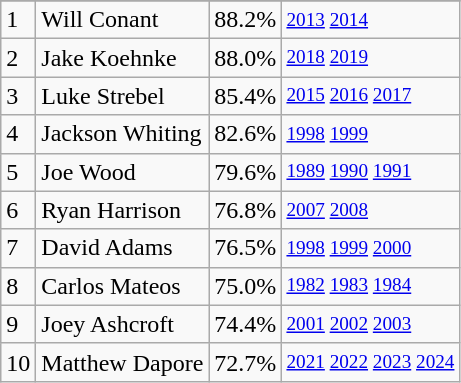<table class="wikitable">
<tr>
</tr>
<tr>
<td>1</td>
<td>Will Conant</td>
<td><abbr>88.2%</abbr></td>
<td style="font-size:80%;"><a href='#'>2013</a> <a href='#'>2014</a></td>
</tr>
<tr>
<td>2</td>
<td>Jake Koehnke</td>
<td><abbr>88.0%</abbr></td>
<td style="font-size:80%;"><a href='#'>2018</a> <a href='#'>2019</a></td>
</tr>
<tr>
<td>3</td>
<td>Luke Strebel</td>
<td><abbr>85.4%</abbr></td>
<td style="font-size:80%;"><a href='#'>2015</a> <a href='#'>2016</a> <a href='#'>2017</a></td>
</tr>
<tr>
<td>4</td>
<td>Jackson Whiting</td>
<td><abbr>82.6%</abbr></td>
<td style="font-size:80%;"><a href='#'>1998</a> <a href='#'>1999</a></td>
</tr>
<tr>
<td>5</td>
<td>Joe Wood</td>
<td><abbr>79.6%</abbr></td>
<td style="font-size:80%;"><a href='#'>1989</a> <a href='#'>1990</a> <a href='#'>1991</a></td>
</tr>
<tr>
<td>6</td>
<td>Ryan Harrison</td>
<td><abbr>76.8%</abbr></td>
<td style="font-size:80%;"><a href='#'>2007</a> <a href='#'>2008</a></td>
</tr>
<tr>
<td>7</td>
<td>David Adams</td>
<td><abbr>76.5%</abbr></td>
<td style="font-size:80%;"><a href='#'>1998</a> <a href='#'>1999</a> <a href='#'>2000</a></td>
</tr>
<tr>
<td>8</td>
<td>Carlos Mateos</td>
<td><abbr>75.0%</abbr></td>
<td style="font-size:80%;"><a href='#'>1982</a> <a href='#'>1983</a> <a href='#'>1984</a></td>
</tr>
<tr>
<td>9</td>
<td>Joey Ashcroft</td>
<td><abbr>74.4%</abbr></td>
<td style="font-size:80%;"><a href='#'>2001</a> <a href='#'>2002</a> <a href='#'>2003</a></td>
</tr>
<tr>
<td>10</td>
<td>Matthew Dapore</td>
<td><abbr>72.7%</abbr></td>
<td style="font-size:80%;"><a href='#'>2021</a> <a href='#'>2022</a> <a href='#'>2023</a> <a href='#'>2024</a><br></td>
</tr>
</table>
